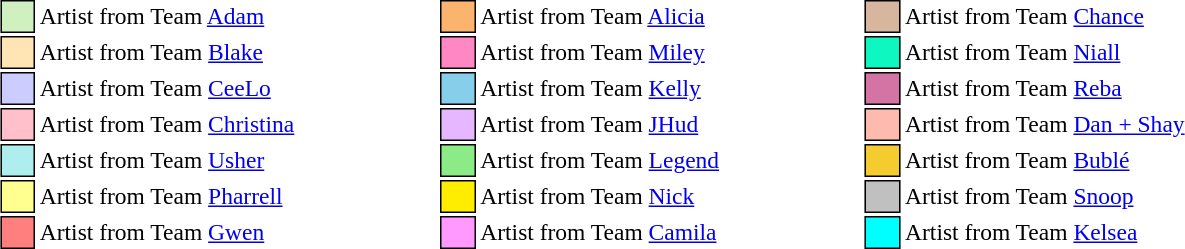<table class="toccolours" style="font-size: 98%; white-space: nowrap; margin-right: auto; margin-left: auto">
<tr>
<td style="background:#d0f0c0; border:1px solid black">     </td>
<td>Artist from Team <a href='#'>Adam</a></td>
<td>     </td>
<td>     </td>
<td>     </td>
<td>     </td>
<td style="background:#fbb46e; border:1px solid black">     </td>
<td>Artist from Team <a href='#'>Alicia</a></td>
<td>     </td>
<td>     </td>
<td>     </td>
<td>     </td>
<td style="background:#d6b69c; border:1px solid black">     </td>
<td>Artist from Team <a href='#'>Chance</a></td>
</tr>
<tr>
<td style="background:#ffe5b4; border:1px solid black">     </td>
<td>Artist from Team <a href='#'>Blake</a></td>
<td>     </td>
<td>     </td>
<td>     </td>
<td>     </td>
<td style="background:#FF87C3; border:1px solid black">     </td>
<td>Artist from Team <a href='#'>Miley</a></td>
<td>     </td>
<td>     </td>
<td>     </td>
<td>     </td>
<td style="background:#0ff7c0; border:1px solid black">     </td>
<td>Artist from Team <a href='#'>Niall</a></td>
</tr>
<tr>
<td style="background:#ccccff; border:1px solid black">     </td>
<td>Artist from Team <a href='#'>CeeLo</a></td>
<td>     </td>
<td>     </td>
<td>     </td>
<td>     </td>
<td style="background:#87ceeb; border:1px solid black">     </td>
<td>Artist from Team <a href='#'>Kelly</a></td>
<td>     </td>
<td>     </td>
<td>     </td>
<td>     </td>
<td style="background:#d474a4; border:1px solid black">     </td>
<td>Artist from Team <a href='#'>Reba</a></td>
</tr>
<tr>
<td style="background: pink; border:1px solid black">     </td>
<td>Artist from Team <a href='#'>Christina</a></td>
<td>     </td>
<td>     </td>
<td>     </td>
<td>     </td>
<td style="background:#E6B6FF; border:1px solid black">     </td>
<td>Artist from Team <a href='#'>JHud</a></td>
<td>     </td>
<td>     </td>
<td>     </td>
<td>     </td>
<td style="background:#febaad; border:1px solid black">     </td>
<td>Artist from Team <a href='#'>Dan + Shay</a></td>
</tr>
<tr>
<td style="background:#afeeee; border:1px solid black">     </td>
<td>Artist from Team <a href='#'>Usher</a></td>
<td>     </td>
<td>     </td>
<td>     </td>
<td>     </td>
<td style="background:#8deb87; border:1px solid black">     </td>
<td>Artist from Team <a href='#'>Legend</a></td>
<td>     </td>
<td>     </td>
<td>     </td>
<td>     </td>
<td style="background:#F4CC30; border:1px solid black">     </td>
<td>Artist from Team <a href='#'>Bublé</a></td>
</tr>
<tr>
<td style="background:#FFFF90; border:1px solid black">     </td>
<td>Artist from Team <a href='#'>Pharrell</a></td>
<td>     </td>
<td>     </td>
<td>     </td>
<td>     </td>
<td style="background:#FFED00; border:1px solid black">     </td>
<td>Artist from Team <a href='#'>Nick</a></td>
<td>     </td>
<td>     </td>
<td>     </td>
<td>     </td>
<td style="background:#C0C0C0; border:1px solid black">     </td>
<td>Artist from Team <a href='#'>Snoop</a></td>
</tr>
<tr>
<td style="background:#FF7F7F; border:1px solid black">     </td>
<td>Artist from Team <a href='#'>Gwen</a></td>
<td>     </td>
<td>     </td>
<td>     </td>
<td>     </td>
<td style="background:#FF99FF; border:1px solid black">     </td>
<td>Artist from Team <a href='#'>Camila</a></td>
<td>     </td>
<td>     </td>
<td>     </td>
<td>     </td>
<td style="background:#00FFFF; border:1px solid black">     </td>
<td>Artist from Team <a href='#'>Kelsea</a></td>
</tr>
</table>
